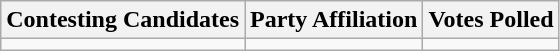<table class="wikitable sortable">
<tr>
<th>Contesting Candidates</th>
<th>Party Affiliation</th>
<th>Votes Polled</th>
</tr>
<tr>
<td></td>
<td></td>
<td></td>
</tr>
</table>
